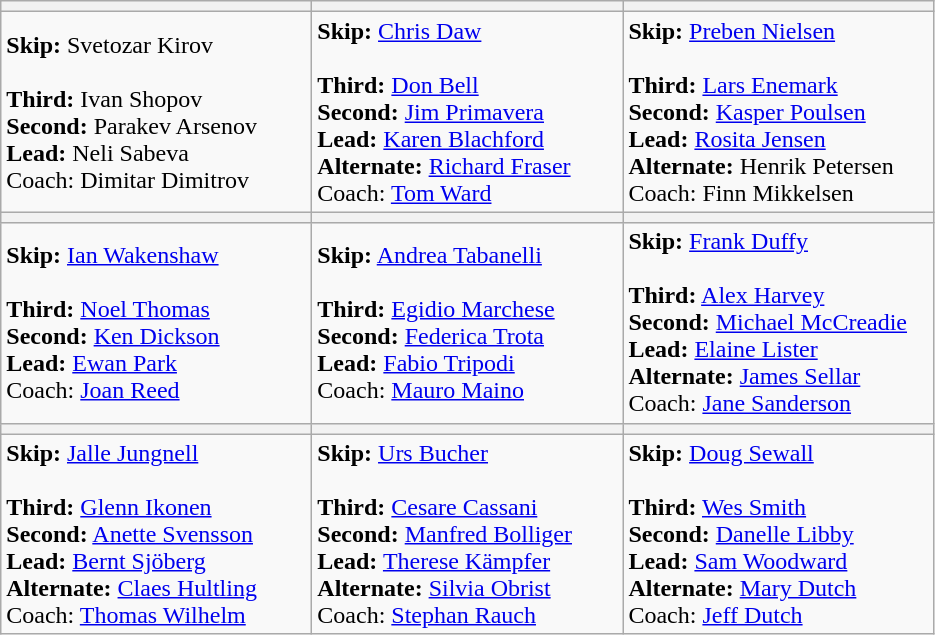<table class="wikitable">
<tr>
<th bgcolor="#efefef" width="200"></th>
<th bgcolor="#efefef" width="200"></th>
<th bgcolor="#efefef" width="200"></th>
</tr>
<tr>
<td><strong>Skip:</strong> Svetozar Kirov<br><br><strong>Third:</strong> Ivan Shopov<br>
<strong>Second:</strong> Parakev Arsenov<br>
<strong>Lead:</strong> Neli Sabeva<br>
Coach: Dimitar Dimitrov</td>
<td><strong>Skip:</strong> <a href='#'>Chris Daw</a><br><br><strong>Third:</strong> <a href='#'>Don Bell</a><br>
<strong>Second:</strong> <a href='#'>Jim Primavera</a><br>
<strong>Lead:</strong> <a href='#'>Karen Blachford</a><br>
<strong>Alternate:</strong> <a href='#'>Richard Fraser</a><br>
Coach: <a href='#'>Tom Ward</a></td>
<td><strong>Skip:</strong> <a href='#'>Preben Nielsen</a><br><br><strong>Third:</strong> <a href='#'>Lars Enemark</a><br>
<strong>Second:</strong> <a href='#'>Kasper Poulsen</a><br>
<strong>Lead:</strong> <a href='#'>Rosita Jensen</a><br>
<strong>Alternate:</strong> Henrik Petersen<br>
Coach: Finn Mikkelsen</td>
</tr>
<tr>
<th bgcolor="#efefef" width="200"></th>
<th bgcolor="#efefef" width="200"></th>
<th bgcolor="#efefef" width="200"></th>
</tr>
<tr>
<td><strong>Skip:</strong> <a href='#'>Ian Wakenshaw</a><br><br><strong>Third:</strong> <a href='#'>Noel Thomas</a><br>
<strong>Second:</strong> <a href='#'>Ken Dickson</a><br>
<strong>Lead:</strong> <a href='#'>Ewan Park</a><br>
Coach: <a href='#'>Joan Reed</a></td>
<td><strong>Skip:</strong> <a href='#'>Andrea Tabanelli</a><br><br><strong>Third:</strong> <a href='#'>Egidio Marchese</a><br>
<strong>Second:</strong> <a href='#'>Federica Trota</a><br>
<strong>Lead:</strong> <a href='#'>Fabio Tripodi</a><br>
Coach: <a href='#'>Mauro Maino</a></td>
<td><strong>Skip:</strong> <a href='#'>Frank Duffy</a><br><br><strong>Third:</strong> <a href='#'>Alex Harvey</a><br>
<strong>Second:</strong> <a href='#'>Michael McCreadie</a><br>
<strong>Lead:</strong> <a href='#'>Elaine Lister</a><br>
<strong>Alternate:</strong> <a href='#'>James Sellar</a><br>
Coach: <a href='#'>Jane Sanderson</a></td>
</tr>
<tr>
<th bgcolor="#efefef" width="200"></th>
<th bgcolor="#efefef" width="200"></th>
<th bgcolor="#efefef" width="200"></th>
</tr>
<tr>
<td><strong>Skip:</strong> <a href='#'>Jalle Jungnell</a><br><br><strong>Third:</strong> <a href='#'>Glenn Ikonen</a><br>
<strong>Second:</strong> <a href='#'>Anette Svensson</a><br>
<strong>Lead:</strong> <a href='#'>Bernt Sjöberg</a><br>
<strong>Alternate:</strong> <a href='#'>Claes Hultling</a><br>
Coach: <a href='#'>Thomas Wilhelm</a></td>
<td><strong>Skip:</strong> <a href='#'>Urs Bucher</a><br><br><strong>Third:</strong> <a href='#'>Cesare Cassani</a><br>
<strong>Second:</strong> <a href='#'>Manfred Bolliger</a><br>
<strong>Lead:</strong> <a href='#'>Therese Kämpfer</a><br>
<strong>Alternate:</strong> <a href='#'>Silvia Obrist</a><br>
Coach: <a href='#'>Stephan Rauch</a></td>
<td><strong>Skip:</strong> <a href='#'>Doug Sewall</a><br><br><strong>Third:</strong> <a href='#'>Wes Smith</a><br>
<strong>Second:</strong> <a href='#'>Danelle Libby</a><br>
<strong>Lead:</strong> <a href='#'>Sam Woodward</a><br>
<strong>Alternate:</strong> <a href='#'>Mary Dutch</a><br>
Coach: <a href='#'>Jeff Dutch</a></td>
</tr>
</table>
